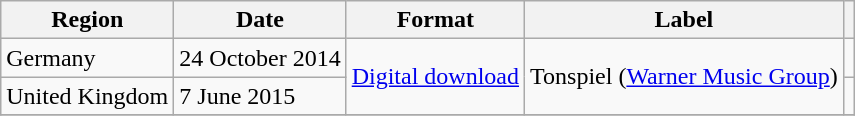<table class=wikitable>
<tr>
<th>Region</th>
<th>Date</th>
<th>Format</th>
<th>Label</th>
<th></th>
</tr>
<tr>
<td>Germany</td>
<td>24 October 2014</td>
<td rowspan=2><a href='#'>Digital download</a></td>
<td rowspan=2>Tonspiel (<a href='#'>Warner Music Group</a>)</td>
<td></td>
</tr>
<tr>
<td>United Kingdom</td>
<td>7 June 2015</td>
<td></td>
</tr>
<tr>
</tr>
</table>
